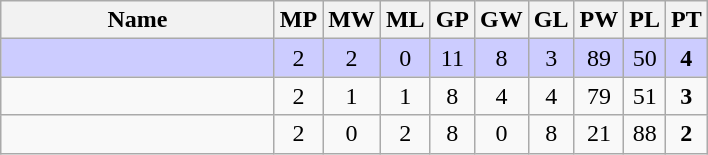<table class=wikitable style="text-align:center">
<tr>
<th width=175>Name</th>
<th width=20>MP</th>
<th width=20>MW</th>
<th width=20>ML</th>
<th width=20>GP</th>
<th width=20>GW</th>
<th width=20>GL</th>
<th width=20>PW</th>
<th width=20>PL</th>
<th width=20>PT</th>
</tr>
<tr style="background-color:#ccccff;">
<td style="text-align:left;"><strong></strong></td>
<td>2</td>
<td>2</td>
<td>0</td>
<td>11</td>
<td>8</td>
<td>3</td>
<td>89</td>
<td>50</td>
<td><strong>4</strong></td>
</tr>
<tr>
<td style="text-align:left;"></td>
<td>2</td>
<td>1</td>
<td>1</td>
<td>8</td>
<td>4</td>
<td>4</td>
<td>79</td>
<td>51</td>
<td><strong>3</strong></td>
</tr>
<tr>
<td style="text-align:left;"></td>
<td>2</td>
<td>0</td>
<td>2</td>
<td>8</td>
<td>0</td>
<td>8</td>
<td>21</td>
<td>88</td>
<td><strong>2</strong></td>
</tr>
</table>
